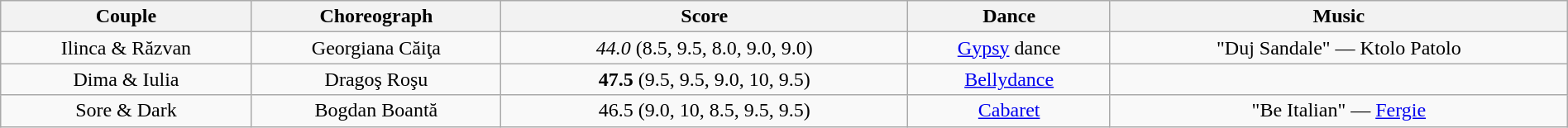<table class="wikitable" style="text-align: center; width:100%;">
<tr>
<th>Couple</th>
<th>Choreograph</th>
<th>Score</th>
<th>Dance</th>
<th>Music</th>
</tr>
<tr>
<td>Ilinca & Răzvan</td>
<td>Georgiana Căiţa</td>
<td><span><em>44.0</em> (8.5, 9.5, 8.0, 9.0, 9.0)</span></td>
<td><a href='#'>Gypsy</a> dance </td>
<td>"Duj Sandale" — Ktolo Patolo</td>
</tr>
<tr>
<td>Dima & Iulia</td>
<td>Dragoş Roşu</td>
<td><span>  <strong>47.5</strong> (9.5, 9.5, 9.0, 10, 9.5)</span></td>
<td><a href='#'>Bellydance</a></td>
<td></td>
</tr>
<tr>
<td>Sore & Dark</td>
<td>Bogdan Boantă</td>
<td>46.5 (9.0, 10, 8.5, 9.5, 9.5)</td>
<td><a href='#'>Cabaret</a></td>
<td>"Be Italian" — <a href='#'>Fergie</a></td>
</tr>
</table>
